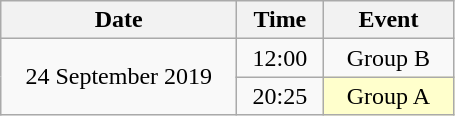<table class = "wikitable" style="text-align:center;">
<tr>
<th width=150>Date</th>
<th width=50>Time</th>
<th width=80>Event</th>
</tr>
<tr>
<td rowspan=2>24 September 2019</td>
<td>12:00</td>
<td>Group B</td>
</tr>
<tr>
<td>20:25</td>
<td bgcolor="ffffcc">Group A</td>
</tr>
</table>
